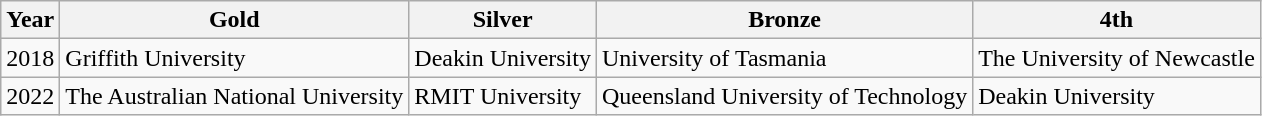<table class="wikitable">
<tr>
<th>Year</th>
<th>Gold</th>
<th>Silver</th>
<th>Bronze</th>
<th>4th</th>
</tr>
<tr>
<td>2018</td>
<td>Griffith University</td>
<td>Deakin University</td>
<td>University of Tasmania</td>
<td>The University of Newcastle</td>
</tr>
<tr>
<td>2022</td>
<td>The Australian National University</td>
<td>RMIT University</td>
<td>Queensland University of Technology</td>
<td>Deakin University</td>
</tr>
</table>
